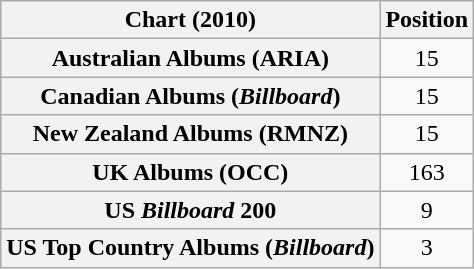<table class="wikitable sortable plainrowheaders" style="text-align:center;">
<tr>
<th>Chart (2010)</th>
<th>Position</th>
</tr>
<tr>
<th scope="row">Australian Albums (ARIA)</th>
<td>15</td>
</tr>
<tr>
<th scope="row">Canadian Albums (<em>Billboard</em>)</th>
<td>15</td>
</tr>
<tr>
<th scope="row">New Zealand Albums (RMNZ)</th>
<td>15</td>
</tr>
<tr>
<th scope="row">UK Albums (OCC)</th>
<td>163</td>
</tr>
<tr>
<th scope="row">US <em>Billboard</em> 200</th>
<td>9</td>
</tr>
<tr>
<th scope="row">US Top Country Albums (<em>Billboard</em>)</th>
<td>3</td>
</tr>
</table>
